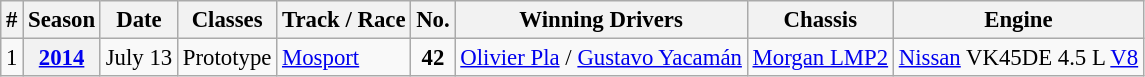<table class="wikitable" style="font-size:95%;">
<tr>
<th>#</th>
<th>Season</th>
<th>Date</th>
<th>Classes</th>
<th>Track / Race</th>
<th>No.</th>
<th>Winning Drivers</th>
<th>Chassis</th>
<th>Engine</th>
</tr>
<tr>
<td>1</td>
<th align=center><a href='#'>2014</a></th>
<td>July 13</td>
<td>Prototype</td>
<td><a href='#'>Mosport</a></td>
<td align=center><strong>42</strong></td>
<td align=left> <a href='#'>Olivier Pla</a> /  <a href='#'>Gustavo Yacamán</a></td>
<td><a href='#'>Morgan LMP2</a></td>
<td><a href='#'>Nissan</a> VK45DE 4.5 L <a href='#'>V8</a></td>
</tr>
</table>
